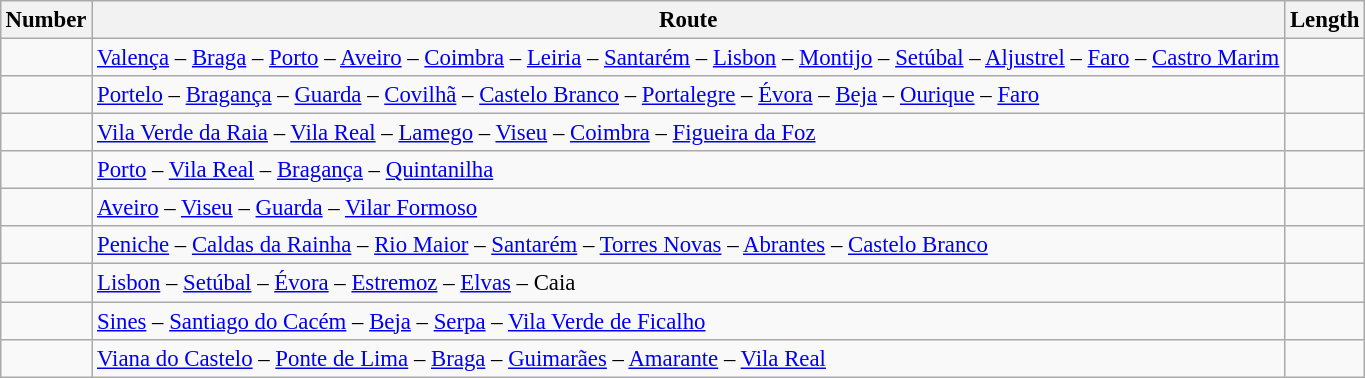<table class="wikitable sortable" style="margin:0.5em; padding:0.5em; font-size:95%;">
<tr>
<th>Number</th>
<th class=unsortable>Route</th>
<th>Length</th>
</tr>
<tr>
<td></td>
<td><a href='#'>Valença</a> – <a href='#'>Braga</a> – <a href='#'>Porto</a> – <a href='#'>Aveiro</a> – <a href='#'>Coimbra</a> – <a href='#'>Leiria</a> – <a href='#'>Santarém</a> – <a href='#'>Lisbon</a> – <a href='#'>Montijo</a> – <a href='#'>Setúbal</a> – <a href='#'>Aljustrel</a> – <a href='#'>Faro</a> – <a href='#'>Castro Marim</a></td>
<td></td>
</tr>
<tr>
<td></td>
<td><a href='#'>Portelo</a> – <a href='#'>Bragança</a> – <a href='#'>Guarda</a> – <a href='#'>Covilhã</a> – <a href='#'>Castelo Branco</a> – <a href='#'>Portalegre</a> – <a href='#'>Évora</a> – <a href='#'>Beja</a> – <a href='#'>Ourique</a> – <a href='#'>Faro</a></td>
<td><br></td>
</tr>
<tr>
<td></td>
<td><a href='#'>Vila Verde da Raia</a> – <a href='#'>Vila Real</a> – <a href='#'>Lamego</a> – <a href='#'>Viseu</a> – <a href='#'>Coimbra</a> – <a href='#'>Figueira da Foz</a></td>
<td></td>
</tr>
<tr>
<td></td>
<td><a href='#'>Porto</a> – <a href='#'>Vila Real</a> – <a href='#'>Bragança</a> – <a href='#'>Quintanilha</a></td>
<td></td>
</tr>
<tr>
<td></td>
<td><a href='#'>Aveiro</a> – <a href='#'>Viseu</a> – <a href='#'>Guarda</a> – <a href='#'>Vilar Formoso</a></td>
<td></td>
</tr>
<tr>
<td></td>
<td><a href='#'>Peniche</a> – <a href='#'>Caldas da Rainha</a> – <a href='#'>Rio Maior</a> – <a href='#'>Santarém</a> – <a href='#'>Torres Novas</a> – <a href='#'>Abrantes</a> – <a href='#'>Castelo Branco</a></td>
<td></td>
</tr>
<tr>
<td></td>
<td><a href='#'>Lisbon</a> – <a href='#'>Setúbal</a> – <a href='#'>Évora</a> – <a href='#'>Estremoz</a> – <a href='#'>Elvas</a> – Caia</td>
<td></td>
</tr>
<tr>
<td></td>
<td><a href='#'>Sines</a> – <a href='#'>Santiago do Cacém</a> – <a href='#'>Beja</a> – <a href='#'>Serpa</a> – <a href='#'>Vila Verde de Ficalho</a></td>
<td></td>
</tr>
<tr>
<td></td>
<td><a href='#'>Viana do Castelo</a> – <a href='#'>Ponte de Lima</a> – <a href='#'>Braga</a> – <a href='#'>Guimarães</a> – <a href='#'>Amarante</a> – <a href='#'>Vila Real</a></td>
<td></td>
</tr>
</table>
